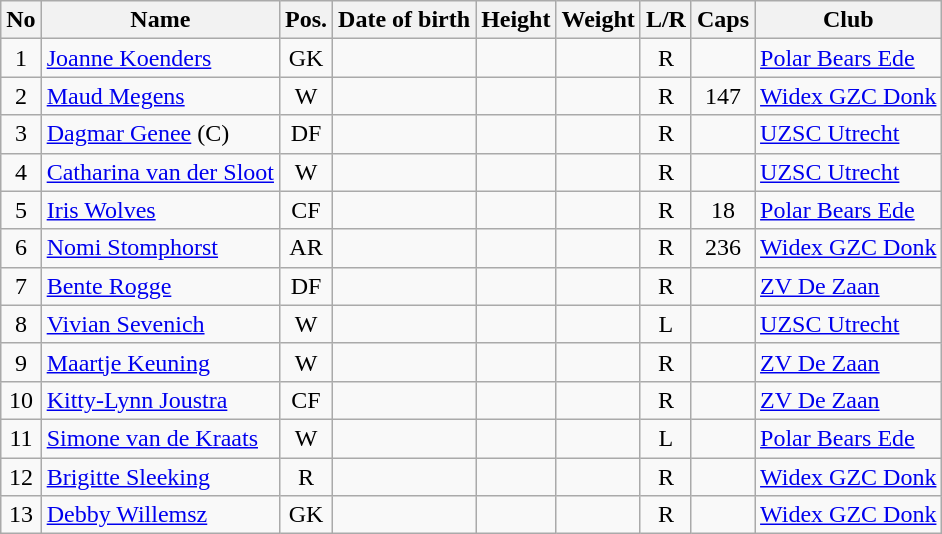<table class="wikitable sortable" text-align:center;">
<tr>
<th>No</th>
<th>Name</th>
<th>Pos.</th>
<th>Date of birth</th>
<th>Height</th>
<th>Weight</th>
<th>L/R</th>
<th>Caps</th>
<th>Club</th>
</tr>
<tr>
<td style="text-align:center;">1</td>
<td style="text-align:left;"><a href='#'>Joanne Koenders</a></td>
<td style="text-align:center;">GK</td>
<td style="text-align:left;"></td>
<td></td>
<td></td>
<td style="text-align:center;">R</td>
<td style="text-align:center;"></td>
<td style="text-align:left;"> <a href='#'>Polar Bears Ede</a></td>
</tr>
<tr>
<td style="text-align:center;">2</td>
<td style="text-align:left;"><a href='#'>Maud Megens</a></td>
<td style="text-align:center;">W</td>
<td style="text-align:left;"></td>
<td></td>
<td></td>
<td style="text-align:center;">R</td>
<td style="text-align:center;">147</td>
<td style="text-align:left;"> <a href='#'>Widex GZC Donk</a></td>
</tr>
<tr>
<td style="text-align:center;">3</td>
<td style="text-align:left;"><a href='#'>Dagmar Genee</a> (C)</td>
<td style="text-align:center;">DF</td>
<td style="text-align:left;"></td>
<td></td>
<td></td>
<td style="text-align:center;">R</td>
<td style="text-align:center;"></td>
<td style="text-align:left;"> <a href='#'>UZSC Utrecht</a></td>
</tr>
<tr>
<td style="text-align:center;">4</td>
<td style="text-align:left;"><a href='#'>Catharina van der Sloot</a></td>
<td style="text-align:center;">W</td>
<td style="text-align:left;"></td>
<td></td>
<td></td>
<td style="text-align:center;">R</td>
<td style="text-align:center;"></td>
<td style="text-align:left;"> <a href='#'>UZSC Utrecht</a></td>
</tr>
<tr>
<td style="text-align:center;">5</td>
<td style="text-align:left;"><a href='#'>Iris Wolves</a></td>
<td style="text-align:center;">CF</td>
<td style="text-align:left;"></td>
<td></td>
<td></td>
<td style="text-align:center;">R</td>
<td style="text-align:center;">18</td>
<td style="text-align:left;"> <a href='#'>Polar Bears Ede</a></td>
</tr>
<tr>
<td style="text-align:center;">6</td>
<td style="text-align:left;"><a href='#'>Nomi Stomphorst</a></td>
<td style="text-align:center;">AR</td>
<td style="text-align:left;"></td>
<td></td>
<td></td>
<td style="text-align:center;">R</td>
<td style="text-align:center;">236</td>
<td style="text-align:left;"> <a href='#'>Widex GZC Donk</a></td>
</tr>
<tr>
<td style="text-align:center;">7</td>
<td style="text-align:left;"><a href='#'>Bente Rogge</a></td>
<td style="text-align:center;">DF</td>
<td style="text-align:left;"></td>
<td></td>
<td></td>
<td style="text-align:center;">R</td>
<td style="text-align:center;"></td>
<td style="text-align:left;"> <a href='#'>ZV De Zaan</a></td>
</tr>
<tr>
<td style="text-align:center;">8</td>
<td style="text-align:left;"><a href='#'>Vivian Sevenich</a></td>
<td style="text-align:center;">W</td>
<td style="text-align:left;"></td>
<td></td>
<td></td>
<td style="text-align:center;">L</td>
<td style="text-align:center;"></td>
<td style="text-align:left;"> <a href='#'>UZSC Utrecht</a></td>
</tr>
<tr>
<td style="text-align:center;">9</td>
<td style="text-align:left;"><a href='#'>Maartje Keuning</a></td>
<td style="text-align:center;">W</td>
<td style="text-align:left;"></td>
<td></td>
<td></td>
<td style="text-align:center;">R</td>
<td style="text-align:center;"></td>
<td style="text-align:left;"> <a href='#'>ZV De Zaan</a></td>
</tr>
<tr>
<td style="text-align:center;">10</td>
<td style="text-align:left;"><a href='#'>Kitty-Lynn Joustra</a></td>
<td style="text-align:center;">CF</td>
<td style="text-align:left;"></td>
<td></td>
<td></td>
<td style="text-align:center;">R</td>
<td style="text-align:center;"></td>
<td style="text-align:left;"> <a href='#'>ZV De Zaan</a></td>
</tr>
<tr>
<td style="text-align:center;">11</td>
<td style="text-align:left;"><a href='#'>Simone van de Kraats</a></td>
<td style="text-align:center;">W</td>
<td style="text-align:left;"></td>
<td></td>
<td></td>
<td style="text-align:center;">L</td>
<td style="text-align:center;"></td>
<td style="text-align:left;"> <a href='#'>Polar Bears Ede</a></td>
</tr>
<tr>
<td style="text-align:center;">12</td>
<td style="text-align:left;"><a href='#'>Brigitte Sleeking</a></td>
<td style="text-align:center;">R</td>
<td style="text-align:left;"></td>
<td></td>
<td></td>
<td style="text-align:center;">R</td>
<td style="text-align:center;"></td>
<td style="text-align:left;"> <a href='#'>Widex GZC Donk</a></td>
</tr>
<tr>
<td style="text-align:center;">13</td>
<td style="text-align:left;"><a href='#'>Debby Willemsz</a></td>
<td style="text-align:center;">GK</td>
<td style="text-align:left;"></td>
<td></td>
<td></td>
<td style="text-align:center;">R</td>
<td style="text-align:center;"></td>
<td style="text-align:left;"> <a href='#'>Widex GZC Donk</a></td>
</tr>
</table>
